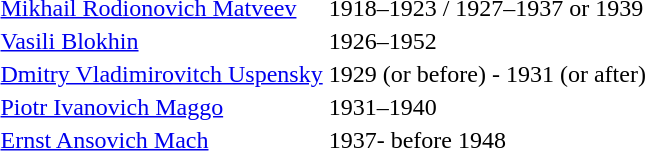<table>
<tr>
<td><a href='#'>Mikhail Rodionovich Matveev</a></td>
<td>1918–1923 / 1927–1937 or 1939</td>
</tr>
<tr>
<td><a href='#'>Vasili Blokhin</a></td>
<td>1926–1952</td>
</tr>
<tr>
<td><a href='#'>Dmitry Vladimirovitch Uspensky</a></td>
<td>1929 (or before) - 1931 (or after)</td>
</tr>
<tr>
<td><a href='#'>Piotr Ivanovich Maggo</a></td>
<td>1931–1940</td>
</tr>
<tr>
<td><a href='#'>Ernst Ansovich Mach</a></td>
<td>1937- before 1948</td>
</tr>
</table>
